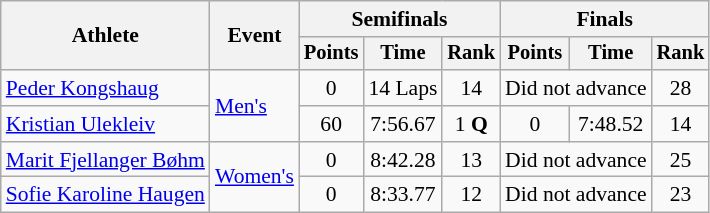<table class=wikitable style="font-size:90%; text-align:center">
<tr>
<th rowspan=2>Athlete</th>
<th rowspan=2>Event</th>
<th colspan=3>Semifinals</th>
<th colspan=3>Finals</th>
</tr>
<tr style="font-size:95%">
<th>Points</th>
<th>Time</th>
<th>Rank</th>
<th>Points</th>
<th>Time</th>
<th>Rank</th>
</tr>
<tr>
<td align=left><a href='#'>Peder Kongshaug</a></td>
<td align=left rowspan=2><a href='#'>Men's</a></td>
<td>0</td>
<td>14 Laps</td>
<td>14</td>
<td colspan=2>Did not advance</td>
<td>28</td>
</tr>
<tr>
<td align=left><a href='#'>Kristian Ulekleiv</a></td>
<td>60</td>
<td>7:56.67</td>
<td>1 <strong>Q</strong></td>
<td>0</td>
<td>7:48.52</td>
<td>14</td>
</tr>
<tr>
<td align=left><a href='#'>Marit Fjellanger Bøhm</a></td>
<td align=left rowspan=2><a href='#'>Women's</a></td>
<td>0</td>
<td>8:42.28</td>
<td>13</td>
<td colspan=2>Did not advance</td>
<td>25</td>
</tr>
<tr>
<td align=left><a href='#'>Sofie Karoline Haugen</a></td>
<td>0</td>
<td>8:33.77</td>
<td>12</td>
<td colspan=2>Did not advance</td>
<td>23</td>
</tr>
</table>
